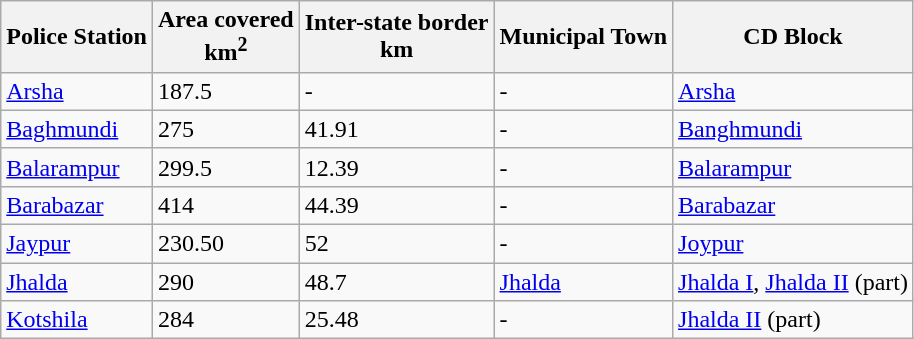<table class="wikitable sortable">
<tr>
<th>Police Station</th>
<th>Area covered<br>km<sup>2</sup></th>
<th>Inter-state border<br>km</th>
<th>Municipal Town</th>
<th>CD Block</th>
</tr>
<tr>
<td><a href='#'>Arsha</a></td>
<td>187.5</td>
<td>-</td>
<td>-</td>
<td><a href='#'>Arsha</a></td>
</tr>
<tr>
<td><a href='#'>Baghmundi</a></td>
<td>275</td>
<td>41.91</td>
<td>-</td>
<td><a href='#'>Banghmundi</a></td>
</tr>
<tr>
<td><a href='#'>Balarampur</a></td>
<td>299.5</td>
<td>12.39</td>
<td>-</td>
<td><a href='#'>Balarampur</a></td>
</tr>
<tr>
<td><a href='#'>Barabazar</a></td>
<td>414</td>
<td>44.39</td>
<td>-</td>
<td><a href='#'>Barabazar</a></td>
</tr>
<tr>
<td><a href='#'>Jaypur</a></td>
<td>230.50</td>
<td>52</td>
<td>-</td>
<td><a href='#'>Joypur</a></td>
</tr>
<tr>
<td><a href='#'>Jhalda</a></td>
<td>290</td>
<td>48.7</td>
<td><a href='#'>Jhalda</a></td>
<td><a href='#'>Jhalda I</a>, <a href='#'>Jhalda II</a> (part)</td>
</tr>
<tr>
<td><a href='#'>Kotshila</a></td>
<td>284</td>
<td>25.48</td>
<td>-</td>
<td><a href='#'>Jhalda II</a> (part)</td>
</tr>
</table>
